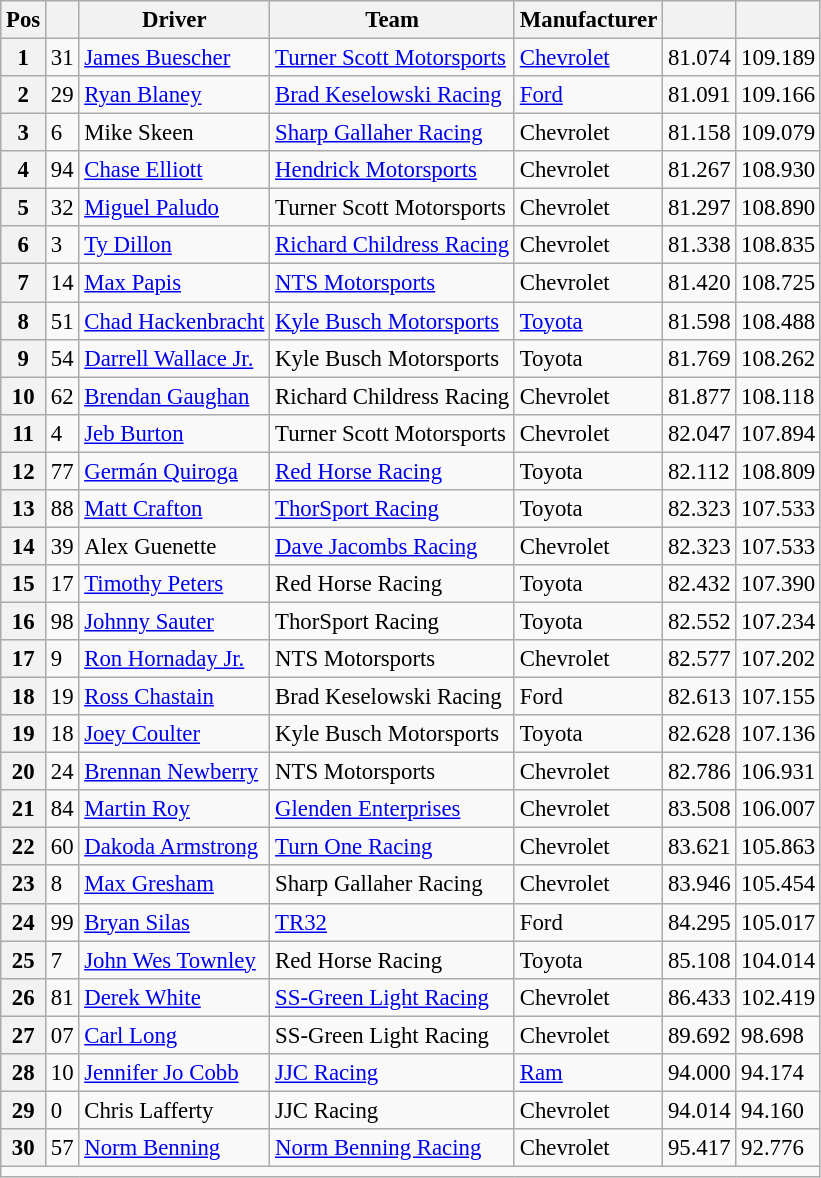<table class="wikitable" style="font-size:95%">
<tr>
<th>Pos</th>
<th></th>
<th>Driver</th>
<th>Team</th>
<th>Manufacturer</th>
<th></th>
<th></th>
</tr>
<tr>
<th row="scope">1</th>
<td>31</td>
<td><a href='#'>James Buescher</a></td>
<td><a href='#'>Turner Scott Motorsports</a></td>
<td><a href='#'>Chevrolet</a></td>
<td>81.074</td>
<td>109.189</td>
</tr>
<tr>
<th row="scope">2</th>
<td>29</td>
<td><a href='#'>Ryan Blaney</a></td>
<td><a href='#'>Brad Keselowski Racing</a></td>
<td><a href='#'>Ford</a></td>
<td>81.091</td>
<td>109.166</td>
</tr>
<tr>
<th row="scope">3</th>
<td>6</td>
<td>Mike Skeen</td>
<td><a href='#'>Sharp Gallaher Racing</a></td>
<td>Chevrolet</td>
<td>81.158</td>
<td>109.079</td>
</tr>
<tr>
<th row="scope">4</th>
<td>94</td>
<td><a href='#'>Chase Elliott</a></td>
<td><a href='#'>Hendrick Motorsports</a></td>
<td>Chevrolet</td>
<td>81.267</td>
<td>108.930</td>
</tr>
<tr>
<th row="scope">5</th>
<td>32</td>
<td><a href='#'>Miguel Paludo</a></td>
<td>Turner Scott Motorsports</td>
<td>Chevrolet</td>
<td>81.297</td>
<td>108.890</td>
</tr>
<tr>
<th row="scope">6</th>
<td>3</td>
<td><a href='#'>Ty Dillon</a></td>
<td><a href='#'>Richard Childress Racing</a></td>
<td>Chevrolet</td>
<td>81.338</td>
<td>108.835</td>
</tr>
<tr>
<th row="scope">7</th>
<td>14</td>
<td><a href='#'>Max Papis</a></td>
<td><a href='#'>NTS Motorsports</a></td>
<td>Chevrolet</td>
<td>81.420</td>
<td>108.725</td>
</tr>
<tr>
<th row="scope">8</th>
<td>51</td>
<td><a href='#'>Chad Hackenbracht</a></td>
<td><a href='#'>Kyle Busch Motorsports</a></td>
<td><a href='#'>Toyota</a></td>
<td>81.598</td>
<td>108.488</td>
</tr>
<tr>
<th row="scope">9</th>
<td>54</td>
<td><a href='#'>Darrell Wallace Jr.</a></td>
<td>Kyle Busch Motorsports</td>
<td>Toyota</td>
<td>81.769</td>
<td>108.262</td>
</tr>
<tr>
<th row="scope">10</th>
<td>62</td>
<td><a href='#'>Brendan Gaughan</a></td>
<td>Richard Childress Racing</td>
<td>Chevrolet</td>
<td>81.877</td>
<td>108.118</td>
</tr>
<tr>
<th row="scope">11</th>
<td>4</td>
<td><a href='#'>Jeb Burton</a></td>
<td>Turner Scott Motorsports</td>
<td>Chevrolet</td>
<td>82.047</td>
<td>107.894</td>
</tr>
<tr>
<th row="scope">12</th>
<td>77</td>
<td><a href='#'>Germán Quiroga</a></td>
<td><a href='#'>Red Horse Racing</a></td>
<td>Toyota</td>
<td>82.112</td>
<td>108.809</td>
</tr>
<tr>
<th row="scope">13</th>
<td>88</td>
<td><a href='#'>Matt Crafton</a></td>
<td><a href='#'>ThorSport Racing</a></td>
<td>Toyota</td>
<td>82.323</td>
<td>107.533</td>
</tr>
<tr>
<th row="scope">14</th>
<td>39</td>
<td>Alex Guenette</td>
<td><a href='#'>Dave Jacombs Racing</a></td>
<td>Chevrolet</td>
<td>82.323</td>
<td>107.533</td>
</tr>
<tr>
<th row="scope">15</th>
<td>17</td>
<td><a href='#'>Timothy Peters</a></td>
<td>Red Horse Racing</td>
<td>Toyota</td>
<td>82.432</td>
<td>107.390</td>
</tr>
<tr>
<th row="scope">16</th>
<td>98</td>
<td><a href='#'>Johnny Sauter</a></td>
<td>ThorSport Racing</td>
<td>Toyota</td>
<td>82.552</td>
<td>107.234</td>
</tr>
<tr>
<th row="scope">17</th>
<td>9</td>
<td><a href='#'>Ron Hornaday Jr.</a></td>
<td>NTS Motorsports</td>
<td>Chevrolet</td>
<td>82.577</td>
<td>107.202</td>
</tr>
<tr>
<th row="scope">18</th>
<td>19</td>
<td><a href='#'>Ross Chastain</a></td>
<td>Brad Keselowski Racing</td>
<td>Ford</td>
<td>82.613</td>
<td>107.155</td>
</tr>
<tr>
<th row="scope">19</th>
<td>18</td>
<td><a href='#'>Joey Coulter</a></td>
<td>Kyle Busch Motorsports</td>
<td>Toyota</td>
<td>82.628</td>
<td>107.136</td>
</tr>
<tr>
<th row="scope">20</th>
<td>24</td>
<td><a href='#'>Brennan Newberry</a></td>
<td>NTS Motorsports</td>
<td>Chevrolet</td>
<td>82.786</td>
<td>106.931</td>
</tr>
<tr>
<th row="scope">21</th>
<td>84</td>
<td><a href='#'>Martin Roy</a></td>
<td><a href='#'>Glenden Enterprises</a></td>
<td>Chevrolet</td>
<td>83.508</td>
<td>106.007</td>
</tr>
<tr>
<th row="scope">22</th>
<td>60</td>
<td><a href='#'>Dakoda Armstrong</a></td>
<td><a href='#'>Turn One Racing</a></td>
<td>Chevrolet</td>
<td>83.621</td>
<td>105.863</td>
</tr>
<tr>
<th row="scope">23</th>
<td>8</td>
<td><a href='#'>Max Gresham</a></td>
<td>Sharp Gallaher Racing</td>
<td>Chevrolet</td>
<td>83.946</td>
<td>105.454</td>
</tr>
<tr>
<th row="scope">24</th>
<td>99</td>
<td><a href='#'>Bryan Silas</a></td>
<td><a href='#'>TR32</a></td>
<td>Ford</td>
<td>84.295</td>
<td>105.017</td>
</tr>
<tr>
<th row="scope">25</th>
<td>7</td>
<td><a href='#'>John Wes Townley</a></td>
<td>Red Horse Racing</td>
<td>Toyota</td>
<td>85.108</td>
<td>104.014</td>
</tr>
<tr>
<th row="scope">26</th>
<td>81</td>
<td><a href='#'>Derek White</a></td>
<td><a href='#'>SS-Green Light Racing</a></td>
<td>Chevrolet</td>
<td>86.433</td>
<td>102.419</td>
</tr>
<tr>
<th row="scope">27</th>
<td>07</td>
<td><a href='#'>Carl Long</a></td>
<td>SS-Green Light Racing</td>
<td>Chevrolet</td>
<td>89.692</td>
<td>98.698</td>
</tr>
<tr>
<th row="scope">28</th>
<td>10</td>
<td><a href='#'>Jennifer Jo Cobb</a></td>
<td><a href='#'>JJC Racing</a></td>
<td><a href='#'>Ram</a></td>
<td>94.000</td>
<td>94.174</td>
</tr>
<tr>
<th row="scope">29</th>
<td>0</td>
<td>Chris Lafferty</td>
<td>JJC Racing</td>
<td>Chevrolet</td>
<td>94.014</td>
<td>94.160</td>
</tr>
<tr>
<th row="scope">30</th>
<td>57</td>
<td><a href='#'>Norm Benning</a></td>
<td><a href='#'>Norm Benning Racing</a></td>
<td>Chevrolet</td>
<td>95.417</td>
<td>92.776</td>
</tr>
<tr>
<td colspan="8"></td>
</tr>
</table>
